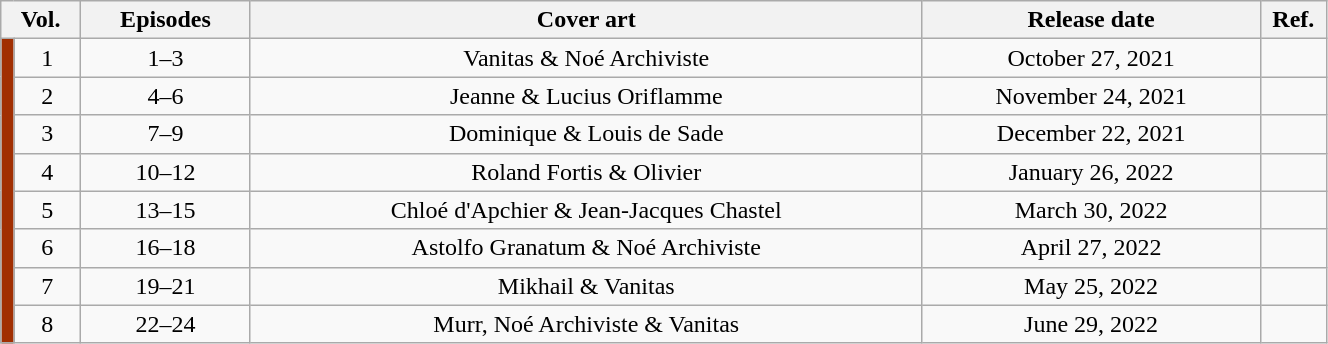<table class="wikitable" style="text-align: center; width: 70%;">
<tr>
<th colspan="2">Vol.</th>
<th>Episodes</th>
<th>Cover art</th>
<th>Release date</th>
<th width="5%">Ref.</th>
</tr>
<tr>
<td rowspan="8" width="1%" style="background: #A12F02;"></td>
<td>1</td>
<td>1–3</td>
<td>Vanitas & Noé Archiviste</td>
<td>October 27, 2021</td>
<td></td>
</tr>
<tr>
<td>2</td>
<td>4–6</td>
<td>Jeanne & Lucius Oriflamme</td>
<td>November 24, 2021</td>
<td></td>
</tr>
<tr>
<td>3</td>
<td>7–9</td>
<td>Dominique & Louis de Sade</td>
<td>December 22, 2021</td>
<td></td>
</tr>
<tr>
<td>4</td>
<td>10–12</td>
<td>Roland Fortis & Olivier</td>
<td>January 26, 2022</td>
<td></td>
</tr>
<tr>
<td>5</td>
<td>13–15</td>
<td>Chloé d'Apchier & Jean-Jacques Chastel</td>
<td>March 30, 2022</td>
<td></td>
</tr>
<tr>
<td>6</td>
<td>16–18</td>
<td>Astolfo Granatum & Noé Archiviste</td>
<td>April 27, 2022</td>
<td></td>
</tr>
<tr>
<td>7</td>
<td>19–21</td>
<td>Mikhail & Vanitas</td>
<td>May 25, 2022</td>
<td></td>
</tr>
<tr>
<td>8</td>
<td>22–24</td>
<td>Murr, Noé Archiviste & Vanitas</td>
<td>June 29, 2022</td>
<td></td>
</tr>
</table>
